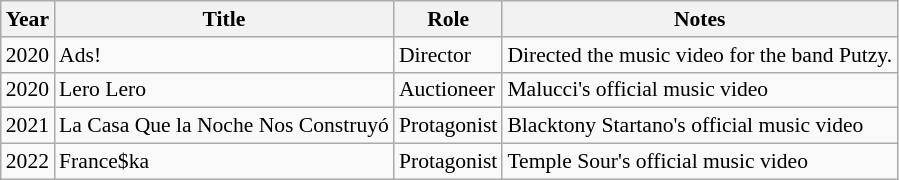<table class="wikitable" style="font-size:90%;">
<tr>
<th>Year</th>
<th>Title</th>
<th>Role</th>
<th>Notes</th>
</tr>
<tr>
<td>2020</td>
<td>Ads!</td>
<td>Director</td>
<td>Directed the music video for the band Putzy.</td>
</tr>
<tr>
<td>2020</td>
<td>Lero Lero</td>
<td>Auctioneer</td>
<td>Malucci's official music video </td>
</tr>
<tr>
<td>2021</td>
<td>La Casa Que la Noche Nos Construyó</td>
<td>Protagonist</td>
<td>Blacktony Startano's official music video </td>
</tr>
<tr>
<td>2022</td>
<td>France$ka</td>
<td>Protagonist</td>
<td>Temple Sour's official music video </td>
</tr>
</table>
